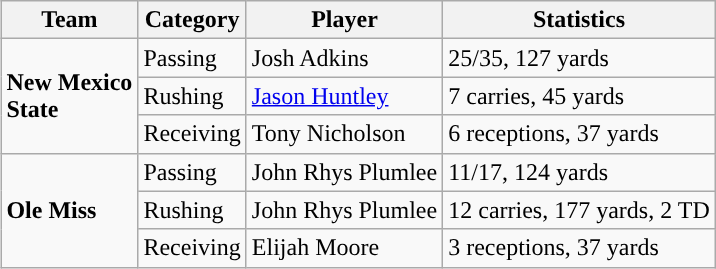<table class="wikitable" style="float: right;">
<tr>
<th>Team</th>
<th>Category</th>
<th>Player</th>
<th>Statistics</th>
</tr>
<tr>
<td rowspan=3><strong>New Mexico<br>State<br></strong></td>
<td>Passing</td>
<td>Josh Adkins</td>
<td>25/35, 127 yards</td>
</tr>
<tr>
<td>Rushing</td>
<td><a href='#'>Jason Huntley</a></td>
<td>7 carries, 45 yards</td>
</tr>
<tr>
<td>Receiving</td>
<td>Tony Nicholson</td>
<td>6 receptions, 37 yards</td>
</tr>
<tr>
<td rowspan=3><strong>Ole Miss</strong></td>
<td>Passing</td>
<td>John Rhys Plumlee</td>
<td>11/17, 124 yards</td>
</tr>
<tr>
<td>Rushing</td>
<td>John Rhys Plumlee</td>
<td>12 carries, 177 yards, 2 TD</td>
</tr>
<tr>
<td>Receiving</td>
<td>Elijah Moore</td>
<td>3 receptions, 37 yards</td>
</tr>
</table>
